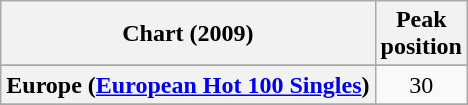<table class="wikitable sortable plainrowheaders" style="text-align:center">
<tr>
<th scope="col">Chart (2009)</th>
<th scope="col">Peak<br>position</th>
</tr>
<tr>
</tr>
<tr>
</tr>
<tr>
<th scope="row">Europe (<a href='#'>European Hot 100 Singles</a>)</th>
<td>30</td>
</tr>
<tr>
</tr>
<tr>
</tr>
<tr>
</tr>
<tr>
</tr>
<tr>
</tr>
<tr>
</tr>
</table>
